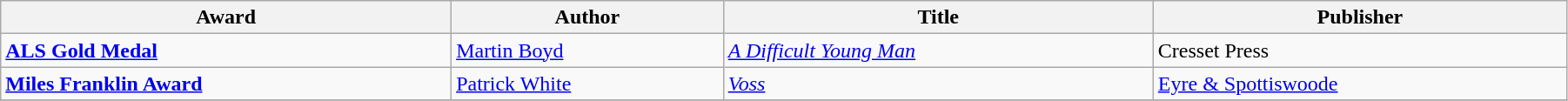<table class="wikitable" width=95%>
<tr>
<th>Award</th>
<th>Author</th>
<th>Title</th>
<th>Publisher</th>
</tr>
<tr>
<td><strong><a href='#'>ALS Gold Medal</a></strong></td>
<td><a href='#'>Martin Boyd</a></td>
<td><em><a href='#'>A Difficult Young Man</a></em></td>
<td>Cresset Press</td>
</tr>
<tr>
<td><strong><a href='#'>Miles Franklin Award</a></strong></td>
<td><a href='#'>Patrick White</a></td>
<td><em><a href='#'>Voss</a></em></td>
<td><a href='#'>Eyre & Spottiswoode</a></td>
</tr>
<tr>
</tr>
</table>
